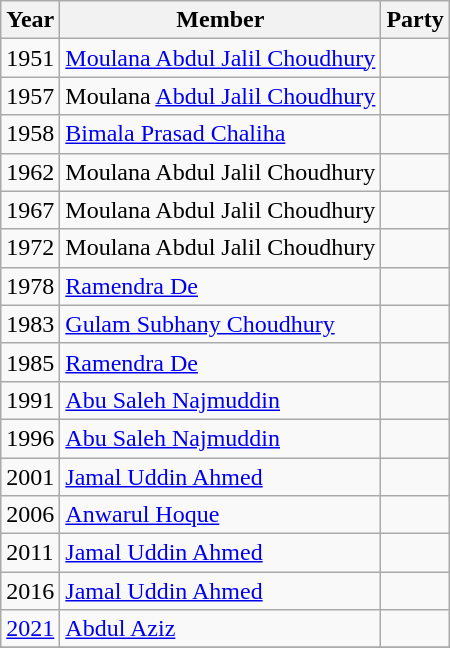<table class="wikitable sortable">
<tr>
<th>Year</th>
<th>Member</th>
<th colspan=2>Party</th>
</tr>
<tr>
<td>1951</td>
<td><a href='#'>Moulana Abdul Jalil Choudhury</a></td>
<td></td>
</tr>
<tr>
<td>1957</td>
<td>Moulana <a href='#'>Abdul Jalil Choudhury</a></td>
<td></td>
</tr>
<tr>
<td>1958</td>
<td><a href='#'>Bimala Prasad Chaliha</a></td>
<td></td>
</tr>
<tr>
<td>1962</td>
<td>Moulana Abdul Jalil Choudhury</td>
<td></td>
</tr>
<tr>
<td>1967</td>
<td>Moulana Abdul Jalil Choudhury</td>
<td></td>
</tr>
<tr>
<td>1972</td>
<td>Moulana Abdul Jalil Choudhury</td>
<td></td>
</tr>
<tr>
<td>1978</td>
<td><a href='#'>Ramendra De</a></td>
<td></td>
</tr>
<tr>
<td>1983</td>
<td><a href='#'>Gulam Subhany Choudhury</a></td>
<td></td>
</tr>
<tr>
<td>1985</td>
<td><a href='#'>Ramendra De</a></td>
<td></td>
</tr>
<tr>
<td>1991</td>
<td><a href='#'>Abu Saleh Najmuddin</a></td>
<td></td>
</tr>
<tr>
<td>1996</td>
<td><a href='#'>Abu Saleh Najmuddin</a></td>
<td></td>
</tr>
<tr>
<td>2001</td>
<td><a href='#'>Jamal Uddin Ahmed</a></td>
<td></td>
</tr>
<tr>
<td>2006</td>
<td><a href='#'>Anwarul Hoque</a></td>
<td></td>
</tr>
<tr>
<td>2011</td>
<td><a href='#'>Jamal Uddin Ahmed</a></td>
<td></td>
</tr>
<tr>
<td>2016</td>
<td><a href='#'>Jamal Uddin Ahmed</a></td>
<td></td>
</tr>
<tr>
<td><a href='#'>2021</a></td>
<td><a href='#'>Abdul Aziz</a></td>
<td></td>
</tr>
<tr>
</tr>
</table>
